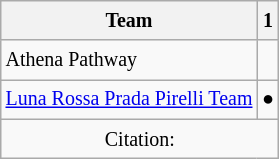<table class="wikitable" style="font-size:10pt;line-height:1.5;text-align: center;">
<tr>
<th>Team</th>
<th>1</th>
</tr>
<tr>
<td align=left> Athena Pathway</td>
<td></td>
</tr>
<tr>
<td align=left> <a href='#'>Luna Rossa Prada Pirelli Team</a></td>
<td>●</td>
</tr>
<tr>
<td colspan="3" align=center>Citation:</td>
</tr>
</table>
